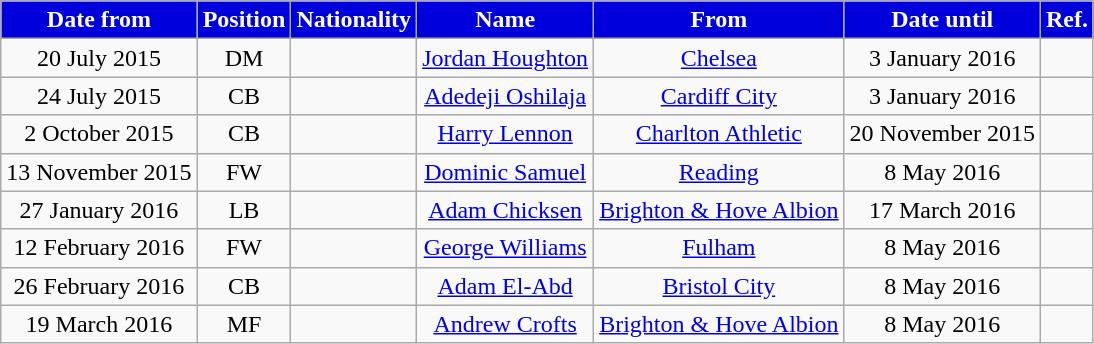<table class="wikitable" style="text-align:center;">
<tr>
<th style="background:#0000DD; color:#FFFFFF;">Date from</th>
<th style="background:#0000DD; color:#FFFFFF;">Position</th>
<th style="background:#0000DD; color:#FFFFFF;">Nationality</th>
<th style="background:#0000DD; color:#FFFFFF;">Name</th>
<th style="background:#0000DD; color:#FFFFFF;">From</th>
<th style="background:#0000DD; color:#FFFFFF;">Date until</th>
<th style="background:#0000DD; color:#FFFFFF;">Ref.</th>
</tr>
<tr>
<td>20 July 2015</td>
<td>DM</td>
<td></td>
<td><a href='#'>Jordan Houghton</a></td>
<td><a href='#'>Chelsea</a></td>
<td>3 January 2016</td>
<td></td>
</tr>
<tr>
<td>24 July 2015</td>
<td>CB</td>
<td></td>
<td><a href='#'>Adedeji Oshilaja</a></td>
<td><a href='#'>Cardiff City</a></td>
<td>3 January 2016</td>
<td></td>
</tr>
<tr>
<td>2 October 2015</td>
<td>CB</td>
<td></td>
<td><a href='#'>Harry Lennon</a></td>
<td><a href='#'>Charlton Athletic</a></td>
<td>20 November 2015</td>
<td></td>
</tr>
<tr>
<td>13 November 2015</td>
<td>FW</td>
<td></td>
<td><a href='#'>Dominic Samuel</a></td>
<td><a href='#'>Reading</a></td>
<td>8 May 2016</td>
<td></td>
</tr>
<tr>
<td>27 January 2016</td>
<td>LB</td>
<td></td>
<td><a href='#'>Adam Chicksen</a></td>
<td><a href='#'>Brighton & Hove Albion</a></td>
<td>17 March 2016</td>
<td></td>
</tr>
<tr>
<td>12 February 2016</td>
<td>FW</td>
<td></td>
<td><a href='#'>George Williams</a></td>
<td><a href='#'>Fulham</a></td>
<td>8 May 2016</td>
<td></td>
</tr>
<tr>
<td>26 February 2016</td>
<td>CB</td>
<td></td>
<td><a href='#'>Adam El-Abd</a></td>
<td><a href='#'>Bristol City</a></td>
<td>8 May 2016</td>
<td></td>
</tr>
<tr>
<td>19 March 2016</td>
<td>MF</td>
<td></td>
<td><a href='#'>Andrew Crofts</a></td>
<td><a href='#'>Brighton & Hove Albion</a></td>
<td>8 May 2016</td>
<td></td>
</tr>
</table>
